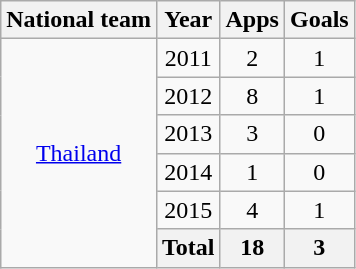<table class="wikitable" style="text-align:center">
<tr>
<th>National team</th>
<th>Year</th>
<th>Apps</th>
<th>Goals</th>
</tr>
<tr>
<td rowspan="6" valign="center"><a href='#'>Thailand</a></td>
<td>2011</td>
<td>2</td>
<td>1</td>
</tr>
<tr>
<td>2012</td>
<td>8</td>
<td>1</td>
</tr>
<tr>
<td>2013</td>
<td>3</td>
<td>0</td>
</tr>
<tr>
<td>2014</td>
<td>1</td>
<td>0</td>
</tr>
<tr>
<td>2015</td>
<td>4</td>
<td>1</td>
</tr>
<tr>
<th>Total</th>
<th>18</th>
<th>3</th>
</tr>
</table>
